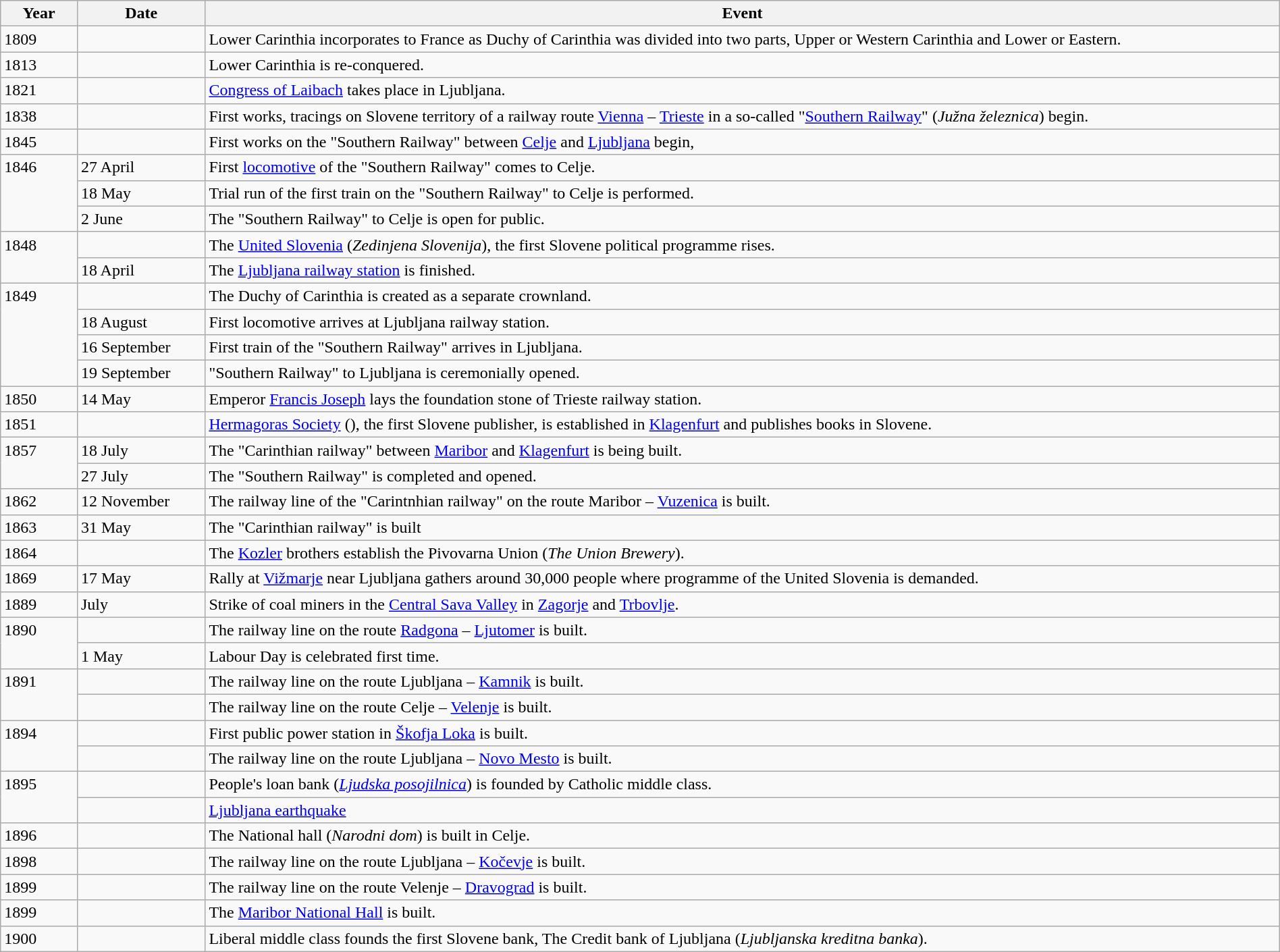<table class="wikitable" width="100%">
<tr>
<th style="width:6%">Year</th>
<th style="width:10%">Date</th>
<th>Event</th>
</tr>
<tr>
<td>1809</td>
<td></td>
<td>Lower Carinthia incorporates to France as Duchy of Carinthia was divided into two parts, Upper or Western Carinthia and Lower or Eastern.</td>
</tr>
<tr>
<td>1813</td>
<td></td>
<td>Lower Carinthia is re-conquered.</td>
</tr>
<tr>
<td>1821</td>
<td></td>
<td><a href='#'>Congress of Laibach</a> takes place in Ljubljana.</td>
</tr>
<tr>
<td>1838</td>
<td></td>
<td>First works, tracings on Slovene territory of a railway route <a href='#'>Vienna</a> – <a href='#'>Trieste</a> in a so-called "<a href='#'>Southern Railway</a>" (<em>Južna železnica</em>) begin.</td>
</tr>
<tr>
<td>1845</td>
<td></td>
<td>First works on the "Southern Railway" between <a href='#'>Celje</a> and <a href='#'>Ljubljana</a> begin,</td>
</tr>
<tr>
<td rowspan="3" valign="top">1846</td>
<td>27 April</td>
<td>First <a href='#'>locomotive</a> of the "Southern Railway" comes to Celje.</td>
</tr>
<tr>
<td>18 May</td>
<td>Trial run of the first train on the "Southern Railway" to Celje is performed.</td>
</tr>
<tr>
<td>2 June</td>
<td>The "Southern Railway" to Celje is open for public.</td>
</tr>
<tr>
<td rowspan="2" valign="top">1848</td>
<td></td>
<td>The <a href='#'>United Slovenia</a> (<em>Zedinjena Slovenija</em>), the first Slovene political programme rises.</td>
</tr>
<tr>
<td>18 April</td>
<td>The <a href='#'>Ljubljana railway station</a> is finished.</td>
</tr>
<tr>
<td rowspan="4" valign="top">1849</td>
<td></td>
<td>The Duchy of Carinthia is created as a separate crownland.</td>
</tr>
<tr>
<td>18 August</td>
<td>First locomotive arrives at Ljubljana railway station.</td>
</tr>
<tr>
<td>16 September</td>
<td>First train of the "Southern Railway" arrives in Ljubljana.</td>
</tr>
<tr>
<td>19 September</td>
<td>"Southern Railway" to Ljubljana is ceremonially opened.</td>
</tr>
<tr>
<td>1850</td>
<td>14 May</td>
<td>Emperor <a href='#'>Francis Joseph</a> lays the foundation stone of Trieste railway station.</td>
</tr>
<tr>
<td>1851</td>
<td></td>
<td><a href='#'>Hermagoras Society</a> (), the first Slovene publisher, is established in <a href='#'>Klagenfurt</a> and publishes books in Slovene.</td>
</tr>
<tr>
<td rowspan="2" valign="top">1857</td>
<td>18 July</td>
<td>The "Carinthian railway" between <a href='#'>Maribor</a> and <a href='#'>Klagenfurt</a> is being built.</td>
</tr>
<tr>
<td>27 July</td>
<td>The "Southern Railway" is completed and opened.</td>
</tr>
<tr>
<td>1862</td>
<td>12 November</td>
<td>The railway line of the "Carintnhian railway" on the route Maribor – <a href='#'>Vuzenica</a> is built.</td>
</tr>
<tr>
<td>1863</td>
<td>31 May</td>
<td>The "Carinthian railway" is built</td>
</tr>
<tr>
<td>1864</td>
<td></td>
<td>The <a href='#'>Kozler</a> brothers establish the Pivovarna Union (<em>The Union Brewery</em>).</td>
</tr>
<tr>
<td>1869</td>
<td>17 May</td>
<td>Rally at <a href='#'>Vižmarje</a> near Ljubljana gathers around 30,000 people where programme of the United Slovenia is demanded.</td>
</tr>
<tr>
<td>1889</td>
<td>July</td>
<td>Strike of coal miners in the <a href='#'>Central Sava Valley</a> in <a href='#'>Zagorje</a> and <a href='#'>Trbovlje</a>.</td>
</tr>
<tr>
<td rowspan="2" valign="top">1890</td>
<td></td>
<td>The railway line on the route <a href='#'>Radgona</a> – <a href='#'>Ljutomer</a> is built.</td>
</tr>
<tr>
<td>1 May</td>
<td>Labour Day is celebrated first time.</td>
</tr>
<tr>
<td rowspan="2" valign="top">1891</td>
<td></td>
<td>The railway line on the route Ljubljana – <a href='#'>Kamnik</a> is built.</td>
</tr>
<tr>
<td></td>
<td>The railway line on the route Celje – <a href='#'>Velenje</a> is built.</td>
</tr>
<tr>
<td rowspan="2" valign="top">1894</td>
<td></td>
<td>First public power station in <a href='#'>Škofja Loka</a> is built.</td>
</tr>
<tr>
<td></td>
<td>The railway line on the route Ljubljana – <a href='#'>Novo Mesto</a> is built.</td>
</tr>
<tr>
<td rowspan="2" valign="top">1895</td>
<td></td>
<td>People's loan bank (<em><a href='#'>Ljudska posojilnica</a></em>) is founded by Catholic middle class.</td>
</tr>
<tr>
<td></td>
<td><a href='#'>Ljubljana earthquake</a></td>
</tr>
<tr>
<td>1896</td>
<td></td>
<td>The National hall (<em>Narodni dom</em>) is built in Celje.</td>
</tr>
<tr>
<td>1898</td>
<td></td>
<td>The railway line on the route Ljubljana – <a href='#'>Kočevje</a> is built.</td>
</tr>
<tr>
<td>1899</td>
<td></td>
<td>The railway line on the route Velenje – <a href='#'>Dravograd</a> is built.</td>
</tr>
<tr>
<td>1899</td>
<td></td>
<td>The <a href='#'>Maribor National Hall</a> is built.</td>
</tr>
<tr>
<td>1900</td>
<td></td>
<td>Liberal middle class founds the first Slovene bank, The Credit bank of Ljubljana (<em>Ljubljanska kreditna banka</em>).</td>
</tr>
</table>
